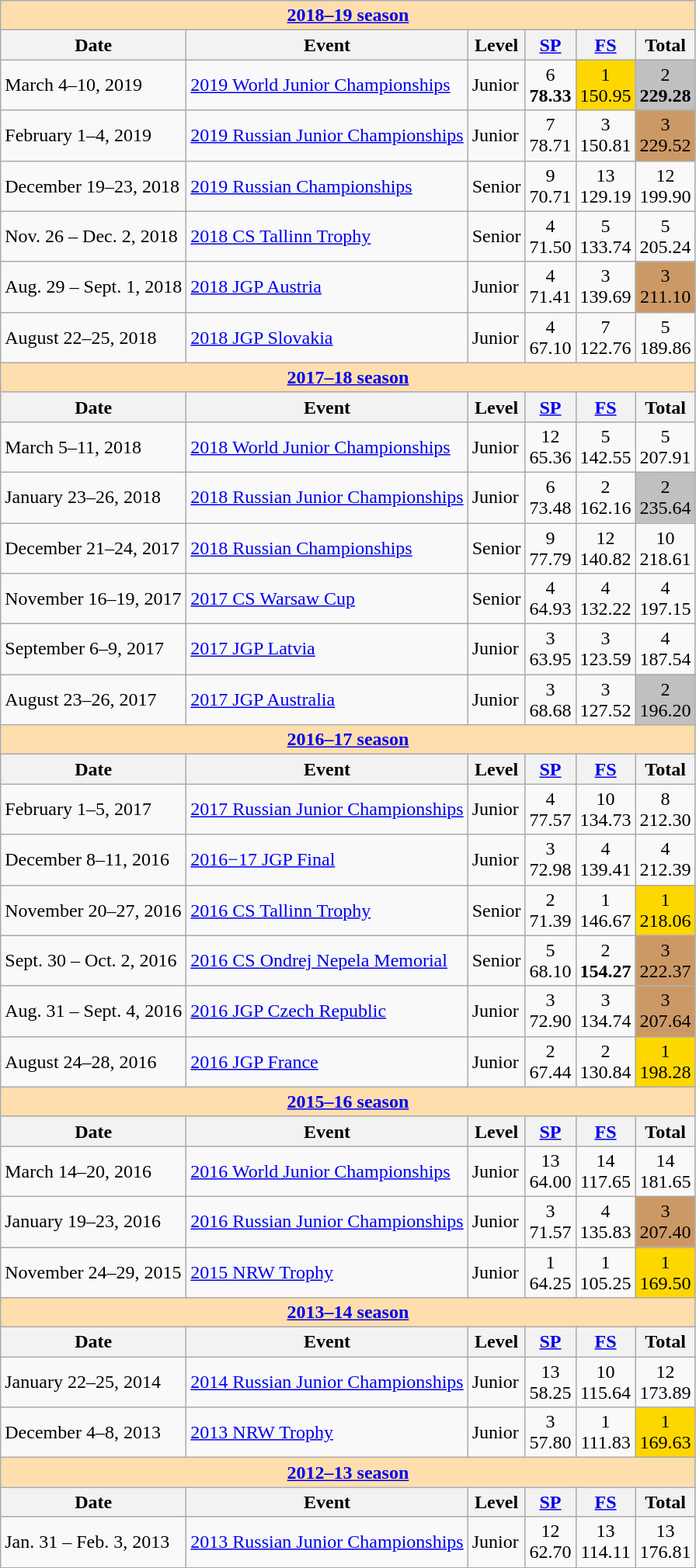<table class="wikitable">
<tr>
<td style="background-color: #ffdead; " colspan=6 align=center><a href='#'><strong>2018–19 season</strong></a></td>
</tr>
<tr>
<th>Date</th>
<th>Event</th>
<th>Level</th>
<th><a href='#'>SP</a></th>
<th><a href='#'>FS</a></th>
<th>Total</th>
</tr>
<tr>
<td>March 4–10, 2019</td>
<td><a href='#'>2019 World Junior Championships</a></td>
<td>Junior</td>
<td align=center>6 <br> <strong>78.33</strong></td>
<td align=center bgcolor=gold>1 <br> 150.95</td>
<td align=center bgcolor=silver>2 <br> <strong>229.28</strong></td>
</tr>
<tr>
<td>February 1–4, 2019</td>
<td><a href='#'>2019 Russian Junior Championships</a></td>
<td>Junior</td>
<td align=center>7 <br> 78.71</td>
<td align=center>3 <br> 150.81</td>
<td align=center bgcolor=cc9966>3 <br> 229.52</td>
</tr>
<tr>
<td>December 19–23, 2018</td>
<td><a href='#'>2019 Russian Championships</a></td>
<td>Senior</td>
<td align=center>9 <br> 70.71</td>
<td align=center>13 <br> 129.19</td>
<td align=center>12 <br> 199.90</td>
</tr>
<tr>
<td>Nov. 26 – Dec. 2, 2018</td>
<td><a href='#'>2018 CS Tallinn Trophy</a></td>
<td>Senior</td>
<td align=center>4 <br> 71.50</td>
<td align=center>5 <br> 133.74</td>
<td align=center>5 <br> 205.24</td>
</tr>
<tr>
<td>Aug. 29 – Sept. 1, 2018</td>
<td><a href='#'>2018 JGP Austria</a></td>
<td>Junior</td>
<td align=center>4 <br> 71.41</td>
<td align=center>3 <br> 139.69</td>
<td align=center bgcolor=cc9966>3 <br> 211.10</td>
</tr>
<tr>
<td>August 22–25, 2018</td>
<td><a href='#'>2018 JGP Slovakia</a></td>
<td>Junior</td>
<td align=center>4 <br> 67.10</td>
<td align=center>7 <br> 122.76</td>
<td align=center>5 <br> 189.86</td>
</tr>
<tr>
<td style="background-color: #ffdead; " colspan=6 align=center><a href='#'><strong>2017–18 season</strong></a></td>
</tr>
<tr>
<th>Date</th>
<th>Event</th>
<th>Level</th>
<th><a href='#'>SP</a></th>
<th><a href='#'>FS</a></th>
<th>Total</th>
</tr>
<tr>
<td>March 5–11, 2018</td>
<td><a href='#'>2018 World Junior Championships</a></td>
<td>Junior</td>
<td align=center>12 <br> 65.36</td>
<td align=center>5 <br> 142.55</td>
<td align=center>5 <br> 207.91</td>
</tr>
<tr>
<td>January 23–26, 2018</td>
<td><a href='#'>2018 Russian Junior Championships</a></td>
<td>Junior</td>
<td align=center>6 <br> 73.48</td>
<td align=center>2 <br> 162.16</td>
<td align=center bgcolor=silver>2 <br> 235.64</td>
</tr>
<tr>
<td>December 21–24, 2017</td>
<td><a href='#'>2018 Russian Championships</a></td>
<td>Senior</td>
<td align=center>9 <br> 77.79</td>
<td align=center>12 <br> 140.82</td>
<td align=center>10 <br> 218.61</td>
</tr>
<tr>
<td>November 16–19, 2017</td>
<td><a href='#'>2017 CS Warsaw Cup</a></td>
<td>Senior</td>
<td align=center>4 <br> 64.93</td>
<td align=center>4 <br> 132.22</td>
<td align=center>4 <br> 197.15</td>
</tr>
<tr>
<td>September 6–9, 2017</td>
<td><a href='#'>2017 JGP Latvia</a></td>
<td>Junior</td>
<td align=center>3 <br> 63.95</td>
<td align=center>3 <br> 123.59</td>
<td align=center>4 <br> 187.54</td>
</tr>
<tr>
<td>August 23–26, 2017</td>
<td><a href='#'>2017 JGP Australia</a></td>
<td>Junior</td>
<td align=center>3 <br> 68.68</td>
<td align=center>3 <br> 127.52</td>
<td align=center bgcolor=silver>2 <br> 196.20</td>
</tr>
<tr>
<td style="background-color: #ffdead; " colspan=6 align=center><a href='#'><strong>2016–17 season</strong></a></td>
</tr>
<tr>
<th>Date</th>
<th>Event</th>
<th>Level</th>
<th><a href='#'>SP</a></th>
<th><a href='#'>FS</a></th>
<th>Total</th>
</tr>
<tr>
<td>February 1–5, 2017</td>
<td><a href='#'>2017 Russian Junior Championships</a></td>
<td>Junior</td>
<td align=center>4 <br> 77.57</td>
<td align=center>10 <br> 134.73</td>
<td align=center>8 <br> 212.30</td>
</tr>
<tr>
<td>December 8–11, 2016</td>
<td><a href='#'>2016−17 JGP Final</a></td>
<td>Junior</td>
<td align=center>3 <br> 72.98</td>
<td align=center>4 <br> 139.41</td>
<td align=center>4 <br> 212.39</td>
</tr>
<tr>
<td>November 20–27, 2016</td>
<td><a href='#'>2016 CS Tallinn Trophy</a></td>
<td>Senior</td>
<td align=center>2 <br> 71.39</td>
<td align=center>1 <br> 146.67</td>
<td align=center bgcolor=gold>1 <br> 218.06</td>
</tr>
<tr>
<td>Sept. 30 – Oct. 2, 2016</td>
<td><a href='#'>2016 CS Ondrej Nepela Memorial</a></td>
<td>Senior</td>
<td align=center>5 <br> 68.10</td>
<td align=center>2 <br> <strong>154.27</strong></td>
<td align=center bgcolor=cc9966>3 <br> 222.37</td>
</tr>
<tr>
<td>Aug. 31 – Sept. 4, 2016</td>
<td><a href='#'>2016 JGP Czech Republic</a></td>
<td>Junior</td>
<td align=center>3 <br> 72.90</td>
<td align=center>3 <br> 134.74</td>
<td align=center bgcolor=cc9966>3 <br> 207.64</td>
</tr>
<tr>
<td>August 24–28, 2016</td>
<td><a href='#'>2016 JGP France</a></td>
<td>Junior</td>
<td align=center>2 <br> 67.44</td>
<td align=center>2 <br> 130.84</td>
<td align=center bgcolor=gold>1 <br> 198.28</td>
</tr>
<tr>
<td style="background-color: #ffdead; " colspan=6 align=center><a href='#'><strong>2015–16 season</strong></a></td>
</tr>
<tr>
<th>Date</th>
<th>Event</th>
<th>Level</th>
<th><a href='#'>SP</a></th>
<th><a href='#'>FS</a></th>
<th>Total</th>
</tr>
<tr>
<td>March 14–20, 2016</td>
<td><a href='#'>2016 World Junior Championships</a></td>
<td>Junior</td>
<td align=center>13 <br> 64.00</td>
<td align=center>14 <br> 117.65</td>
<td align=center>14 <br> 181.65</td>
</tr>
<tr>
<td>January 19–23, 2016</td>
<td><a href='#'>2016 Russian Junior Championships</a></td>
<td>Junior</td>
<td align=center>3 <br> 71.57</td>
<td align=center>4 <br> 135.83</td>
<td align=center bgcolor=cc9966>3 <br> 207.40</td>
</tr>
<tr>
<td>November 24–29, 2015</td>
<td><a href='#'>2015 NRW Trophy</a></td>
<td>Junior</td>
<td align=center>1 <br> 64.25</td>
<td align=center>1 <br> 105.25</td>
<td align=center bgcolor=gold>1 <br> 169.50</td>
</tr>
<tr>
<td style="background-color: #ffdead; " colspan=6 align=center><a href='#'><strong>2013–14 season</strong></a></td>
</tr>
<tr>
<th>Date</th>
<th>Event</th>
<th>Level</th>
<th><a href='#'>SP</a></th>
<th><a href='#'>FS</a></th>
<th>Total</th>
</tr>
<tr>
<td>January 22–25, 2014</td>
<td><a href='#'>2014 Russian Junior Championships</a></td>
<td>Junior</td>
<td align=center>13 <br> 58.25</td>
<td align=center>10 <br> 115.64</td>
<td align=center>12 <br> 173.89</td>
</tr>
<tr>
<td>December 4–8, 2013</td>
<td><a href='#'>2013 NRW Trophy</a></td>
<td>Junior</td>
<td align=center>3 <br> 57.80</td>
<td align=center>1 <br> 111.83</td>
<td align=center bgcolor=gold>1 <br> 169.63</td>
</tr>
<tr>
<td style="background-color: #ffdead; " colspan=6 align=center><a href='#'><strong>2012–13 season</strong></a></td>
</tr>
<tr>
<th>Date</th>
<th>Event</th>
<th>Level</th>
<th><a href='#'>SP</a></th>
<th><a href='#'>FS</a></th>
<th>Total</th>
</tr>
<tr>
<td>Jan. 31 – Feb. 3, 2013</td>
<td><a href='#'>2013 Russian Junior Championships</a></td>
<td>Junior</td>
<td align=center>12 <br> 62.70</td>
<td align=center>13 <br> 114.11</td>
<td align=center>13 <br> 176.81</td>
</tr>
<tr>
</tr>
</table>
